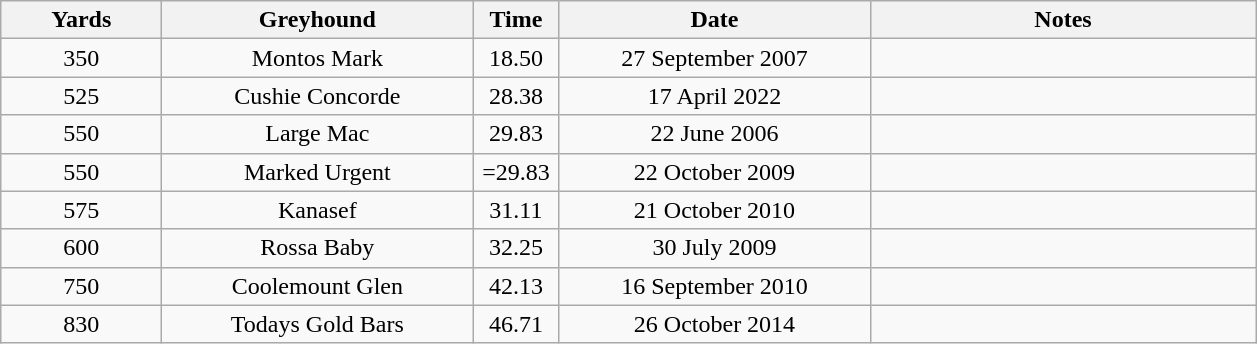<table class="wikitable" style="font-size: 100%">
<tr>
<th width=100>Yards</th>
<th width=200>Greyhound</th>
<th width=50>Time</th>
<th width=200>Date</th>
<th width=250>Notes</th>
</tr>
<tr align=center>
<td>350</td>
<td>Montos Mark</td>
<td>18.50</td>
<td>27 September 2007</td>
<td></td>
</tr>
<tr align=center>
<td>525</td>
<td>Cushie Concorde</td>
<td>28.38</td>
<td>17 April 2022</td>
<td></td>
</tr>
<tr align=center>
<td>550</td>
<td>Large Mac</td>
<td>29.83</td>
<td>22 June 2006</td>
<td></td>
</tr>
<tr align=center>
<td>550</td>
<td>Marked Urgent</td>
<td>=29.83</td>
<td>22 October 2009</td>
<td></td>
</tr>
<tr align=center>
<td>575</td>
<td>Kanasef</td>
<td>31.11</td>
<td>21 October 2010</td>
<td></td>
</tr>
<tr align=center>
<td>600</td>
<td>Rossa Baby</td>
<td>32.25</td>
<td>30 July 2009</td>
<td></td>
</tr>
<tr align=center>
<td>750</td>
<td>Coolemount Glen</td>
<td>42.13</td>
<td>16 September 2010</td>
<td></td>
</tr>
<tr align=center>
<td>830</td>
<td>Todays Gold Bars</td>
<td>46.71</td>
<td>26 October 2014</td>
<td></td>
</tr>
</table>
